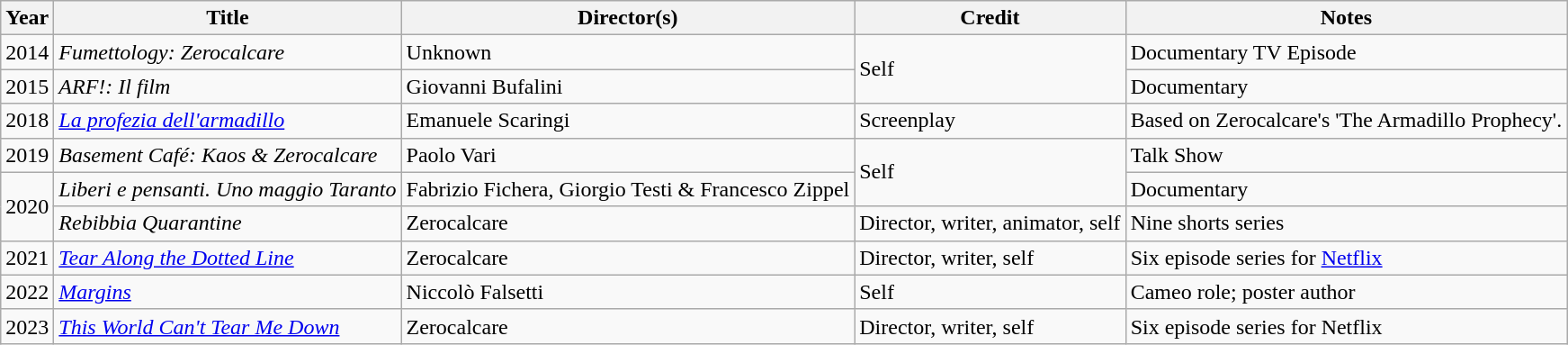<table class="wikitable">
<tr>
<th>Year</th>
<th>Title</th>
<th>Director(s)</th>
<th>Credit</th>
<th>Notes</th>
</tr>
<tr>
<td>2014</td>
<td><em>Fumettology: Zerocalcare</em></td>
<td>Unknown</td>
<td rowspan="2">Self</td>
<td>Documentary TV Episode</td>
</tr>
<tr>
<td>2015</td>
<td><em>ARF!: Il film</em></td>
<td>Giovanni Bufalini</td>
<td>Documentary</td>
</tr>
<tr>
<td>2018</td>
<td><em><a href='#'>La profezia dell'armadillo</a></em></td>
<td>Emanuele Scaringi</td>
<td>Screenplay</td>
<td>Based on Zerocalcare's 'The Armadillo Prophecy'.</td>
</tr>
<tr>
<td>2019</td>
<td><em>Basement Café: Kaos & Zerocalcare</em></td>
<td>Paolo Vari</td>
<td rowspan="2">Self</td>
<td>Talk Show</td>
</tr>
<tr>
<td rowspan="2">2020</td>
<td><em>Liberi e pensanti. Uno maggio Taranto</em></td>
<td>Fabrizio Fichera, Giorgio Testi & Francesco Zippel</td>
<td>Documentary</td>
</tr>
<tr>
<td><em>Rebibbia Quarantine</em></td>
<td>Zerocalcare</td>
<td>Director, writer, animator, self</td>
<td>Nine shorts series</td>
</tr>
<tr>
<td>2021</td>
<td><em><a href='#'>Tear Along the Dotted Line</a></em></td>
<td>Zerocalcare</td>
<td>Director, writer, self</td>
<td>Six episode series for <a href='#'>Netflix</a></td>
</tr>
<tr>
<td>2022</td>
<td><em><a href='#'>Margins</a></em></td>
<td>Niccolò Falsetti</td>
<td>Self</td>
<td>Cameo role; poster author</td>
</tr>
<tr>
<td>2023</td>
<td><em><a href='#'>This World Can't Tear Me Down</a></em></td>
<td>Zerocalcare</td>
<td>Director, writer, self</td>
<td>Six episode series for Netflix</td>
</tr>
</table>
